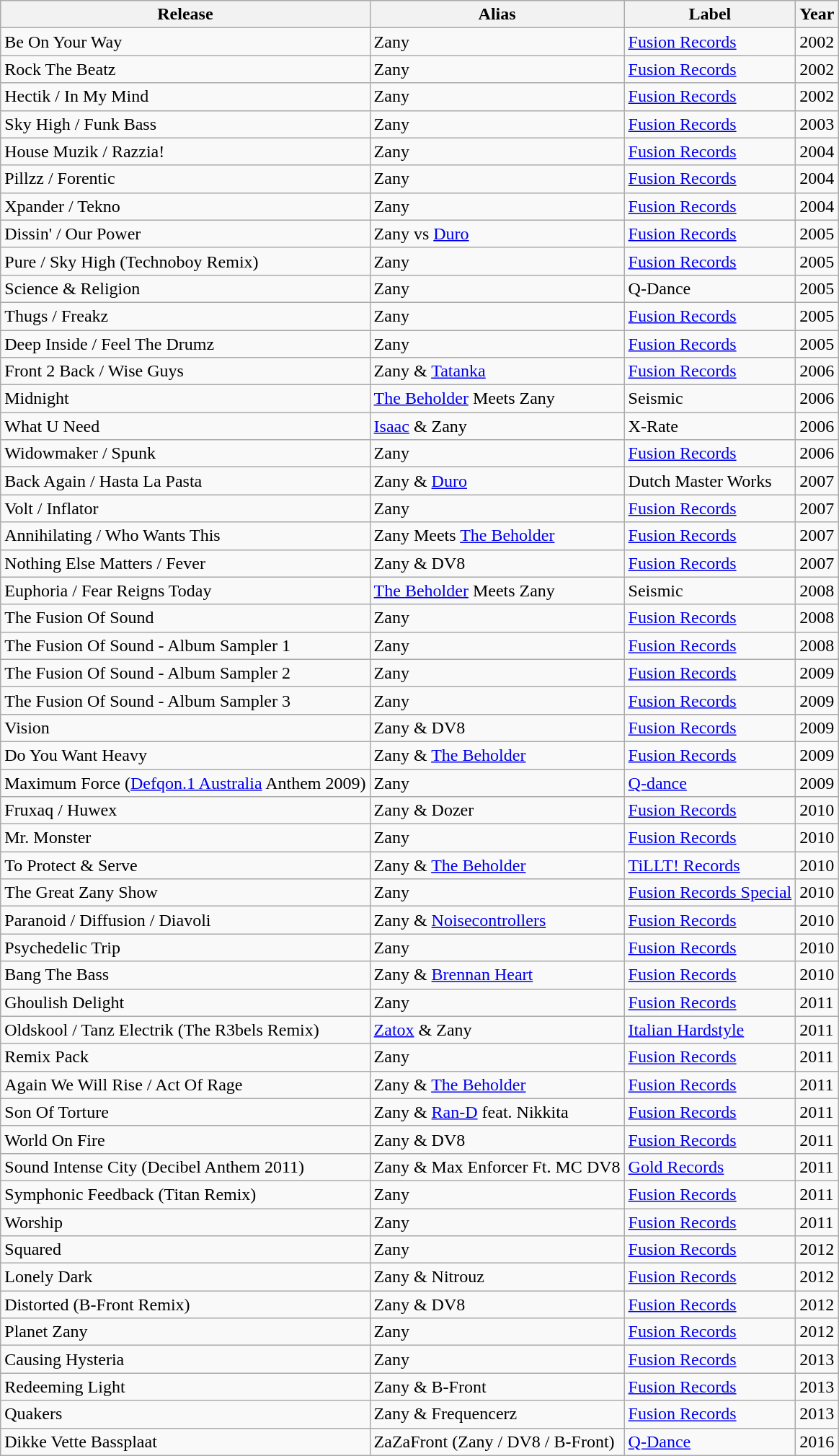<table class="wikitable">
<tr>
<th>Release</th>
<th>Alias</th>
<th>Label</th>
<th>Year</th>
</tr>
<tr>
<td>Be On Your Way</td>
<td>Zany</td>
<td><a href='#'>Fusion Records</a></td>
<td>2002</td>
</tr>
<tr>
<td>Rock The Beatz</td>
<td>Zany</td>
<td><a href='#'>Fusion Records</a></td>
<td>2002</td>
</tr>
<tr>
<td>Hectik / In My Mind</td>
<td>Zany</td>
<td><a href='#'>Fusion Records</a></td>
<td>2002</td>
</tr>
<tr>
<td>Sky High / Funk Bass</td>
<td>Zany</td>
<td><a href='#'>Fusion Records</a></td>
<td>2003</td>
</tr>
<tr>
<td>House Muzik / Razzia!</td>
<td>Zany</td>
<td><a href='#'>Fusion Records</a></td>
<td>2004</td>
</tr>
<tr>
<td>Pillzz / Forentic</td>
<td>Zany</td>
<td><a href='#'>Fusion Records</a></td>
<td>2004</td>
</tr>
<tr>
<td>Xpander / Tekno</td>
<td>Zany</td>
<td><a href='#'>Fusion Records</a></td>
<td>2004</td>
</tr>
<tr>
<td>Dissin' / Our Power</td>
<td>Zany vs <a href='#'>Duro</a></td>
<td><a href='#'>Fusion Records</a></td>
<td>2005</td>
</tr>
<tr>
<td>Pure / Sky High (Technoboy Remix)</td>
<td>Zany</td>
<td><a href='#'>Fusion Records</a></td>
<td>2005</td>
</tr>
<tr>
<td>Science & Religion</td>
<td>Zany</td>
<td>Q-Dance</td>
<td>2005</td>
</tr>
<tr>
<td>Thugs / Freakz</td>
<td>Zany</td>
<td><a href='#'>Fusion Records</a></td>
<td>2005</td>
</tr>
<tr>
<td>Deep Inside / Feel The Drumz</td>
<td>Zany</td>
<td><a href='#'>Fusion Records</a></td>
<td>2005</td>
</tr>
<tr>
<td>Front 2 Back / Wise Guys</td>
<td>Zany & <a href='#'>Tatanka</a></td>
<td><a href='#'>Fusion Records</a></td>
<td>2006</td>
</tr>
<tr>
<td>Midnight</td>
<td><a href='#'>The Beholder</a> Meets Zany</td>
<td>Seismic</td>
<td>2006</td>
</tr>
<tr>
<td>What U Need</td>
<td><a href='#'>Isaac</a> & Zany</td>
<td>X-Rate</td>
<td>2006</td>
</tr>
<tr>
<td>Widowmaker / Spunk</td>
<td>Zany</td>
<td><a href='#'>Fusion Records</a></td>
<td>2006</td>
</tr>
<tr>
<td>Back Again / Hasta La Pasta</td>
<td>Zany & <a href='#'>Duro</a></td>
<td>Dutch Master Works</td>
<td>2007</td>
</tr>
<tr>
<td>Volt / Inflator</td>
<td>Zany</td>
<td><a href='#'>Fusion Records</a></td>
<td>2007</td>
</tr>
<tr>
<td>Annihilating / Who Wants This</td>
<td>Zany Meets <a href='#'>The Beholder</a></td>
<td><a href='#'>Fusion Records</a></td>
<td>2007</td>
</tr>
<tr>
<td>Nothing Else Matters / Fever</td>
<td>Zany & DV8</td>
<td><a href='#'>Fusion Records</a></td>
<td>2007</td>
</tr>
<tr>
<td>Euphoria / Fear Reigns Today</td>
<td><a href='#'>The Beholder</a> Meets Zany</td>
<td>Seismic</td>
<td>2008</td>
</tr>
<tr>
<td>The Fusion Of Sound</td>
<td>Zany</td>
<td><a href='#'>Fusion Records</a></td>
<td>2008</td>
</tr>
<tr>
<td>The Fusion Of Sound - Album Sampler 1</td>
<td>Zany</td>
<td><a href='#'>Fusion Records</a></td>
<td>2008</td>
</tr>
<tr>
<td>The Fusion Of Sound - Album Sampler 2</td>
<td>Zany</td>
<td><a href='#'>Fusion Records</a></td>
<td>2009</td>
</tr>
<tr>
<td>The Fusion Of Sound - Album Sampler 3</td>
<td>Zany</td>
<td><a href='#'>Fusion Records</a></td>
<td>2009</td>
</tr>
<tr>
<td>Vision</td>
<td>Zany & DV8</td>
<td><a href='#'>Fusion Records</a></td>
<td>2009</td>
</tr>
<tr>
<td>Do You Want Heavy</td>
<td>Zany & <a href='#'>The Beholder</a></td>
<td><a href='#'>Fusion Records</a></td>
<td>2009</td>
</tr>
<tr>
<td>Maximum Force (<a href='#'>Defqon.1 Australia</a> Anthem 2009)</td>
<td>Zany</td>
<td><a href='#'>Q-dance</a></td>
<td>2009</td>
</tr>
<tr>
<td>Fruxaq / Huwex</td>
<td>Zany & Dozer</td>
<td><a href='#'>Fusion Records</a></td>
<td>2010</td>
</tr>
<tr>
<td>Mr. Monster</td>
<td>Zany</td>
<td><a href='#'>Fusion Records</a></td>
<td>2010</td>
</tr>
<tr>
<td>To Protect & Serve</td>
<td>Zany & <a href='#'>The Beholder</a></td>
<td><a href='#'>TiLLT! Records</a></td>
<td>2010</td>
</tr>
<tr>
<td>The Great Zany Show</td>
<td>Zany</td>
<td><a href='#'>Fusion Records Special</a></td>
<td>2010</td>
</tr>
<tr>
<td>Paranoid / Diffusion / Diavoli</td>
<td>Zany & <a href='#'>Noisecontrollers</a></td>
<td><a href='#'>Fusion Records</a></td>
<td>2010</td>
</tr>
<tr>
<td>Psychedelic Trip</td>
<td>Zany</td>
<td><a href='#'>Fusion Records</a></td>
<td>2010</td>
</tr>
<tr>
<td>Bang The Bass</td>
<td>Zany & <a href='#'>Brennan Heart</a></td>
<td><a href='#'>Fusion Records</a></td>
<td>2010</td>
</tr>
<tr>
<td>Ghoulish Delight</td>
<td>Zany</td>
<td><a href='#'>Fusion Records</a></td>
<td>2011</td>
</tr>
<tr>
<td>Oldskool / Tanz Electrik (The R3bels Remix)</td>
<td><a href='#'>Zatox</a> & Zany</td>
<td><a href='#'>Italian Hardstyle</a></td>
<td>2011</td>
</tr>
<tr>
<td>Remix Pack</td>
<td>Zany</td>
<td><a href='#'>Fusion Records</a></td>
<td>2011</td>
</tr>
<tr>
<td>Again We Will Rise / Act Of Rage</td>
<td>Zany & <a href='#'>The Beholder</a></td>
<td><a href='#'>Fusion Records</a></td>
<td>2011</td>
</tr>
<tr>
<td>Son Of Torture</td>
<td>Zany & <a href='#'>Ran-D</a> feat. Nikkita</td>
<td><a href='#'>Fusion Records</a></td>
<td>2011</td>
</tr>
<tr>
<td>World On Fire</td>
<td>Zany & DV8</td>
<td><a href='#'>Fusion Records</a></td>
<td>2011</td>
</tr>
<tr>
<td>Sound Intense City (Decibel Anthem 2011)</td>
<td>Zany & Max Enforcer Ft. MC DV8</td>
<td><a href='#'>Gold Records</a></td>
<td>2011</td>
</tr>
<tr>
<td>Symphonic Feedback (Titan Remix)</td>
<td>Zany</td>
<td><a href='#'>Fusion Records</a></td>
<td>2011</td>
</tr>
<tr>
<td>Worship</td>
<td>Zany</td>
<td><a href='#'>Fusion Records</a></td>
<td>2011</td>
</tr>
<tr>
<td>Squared</td>
<td>Zany</td>
<td><a href='#'>Fusion Records</a></td>
<td>2012</td>
</tr>
<tr>
<td>Lonely Dark</td>
<td>Zany & Nitrouz</td>
<td><a href='#'>Fusion Records</a></td>
<td>2012</td>
</tr>
<tr>
<td>Distorted (B-Front Remix)</td>
<td>Zany & DV8</td>
<td><a href='#'>Fusion Records</a></td>
<td>2012</td>
</tr>
<tr>
<td>Planet Zany</td>
<td>Zany</td>
<td><a href='#'>Fusion Records</a></td>
<td>2012</td>
</tr>
<tr>
<td>Causing Hysteria</td>
<td>Zany</td>
<td><a href='#'>Fusion Records</a></td>
<td>2013</td>
</tr>
<tr>
<td>Redeeming Light</td>
<td>Zany & B-Front</td>
<td><a href='#'>Fusion Records</a></td>
<td>2013</td>
</tr>
<tr>
<td>Quakers</td>
<td>Zany & Frequencerz</td>
<td><a href='#'>Fusion Records</a></td>
<td>2013</td>
</tr>
<tr>
<td>Dikke Vette Bassplaat</td>
<td>ZaZaFront (Zany / DV8 / B-Front)</td>
<td><a href='#'>Q-Dance</a></td>
<td>2016</td>
</tr>
</table>
